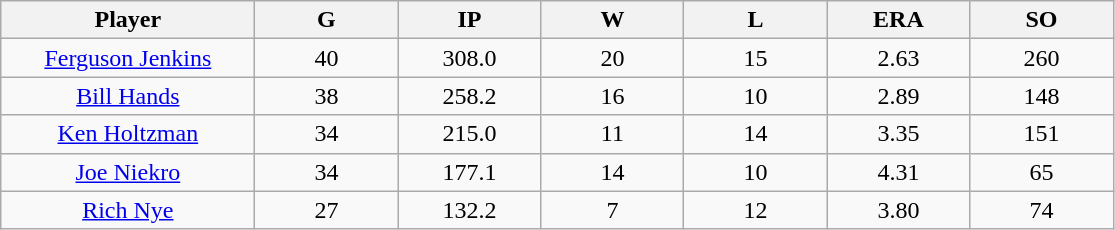<table class="wikitable sortable">
<tr>
<th bgcolor="#DDDDFF" width="16%">Player</th>
<th bgcolor="#DDDDFF" width="9%">G</th>
<th bgcolor="#DDDDFF" width="9%">IP</th>
<th bgcolor="#DDDDFF" width="9%">W</th>
<th bgcolor="#DDDDFF" width="9%">L</th>
<th bgcolor="#DDDDFF" width="9%">ERA</th>
<th bgcolor="#DDDDFF" width="9%">SO</th>
</tr>
<tr align="center">
<td><a href='#'>Ferguson Jenkins</a></td>
<td>40</td>
<td>308.0</td>
<td>20</td>
<td>15</td>
<td>2.63</td>
<td>260</td>
</tr>
<tr align=center>
<td><a href='#'>Bill Hands</a></td>
<td>38</td>
<td>258.2</td>
<td>16</td>
<td>10</td>
<td>2.89</td>
<td>148</td>
</tr>
<tr align=center>
<td><a href='#'>Ken Holtzman</a></td>
<td>34</td>
<td>215.0</td>
<td>11</td>
<td>14</td>
<td>3.35</td>
<td>151</td>
</tr>
<tr align=center>
<td><a href='#'>Joe Niekro</a></td>
<td>34</td>
<td>177.1</td>
<td>14</td>
<td>10</td>
<td>4.31</td>
<td>65</td>
</tr>
<tr align=center>
<td><a href='#'>Rich Nye</a></td>
<td>27</td>
<td>132.2</td>
<td>7</td>
<td>12</td>
<td>3.80</td>
<td>74</td>
</tr>
</table>
